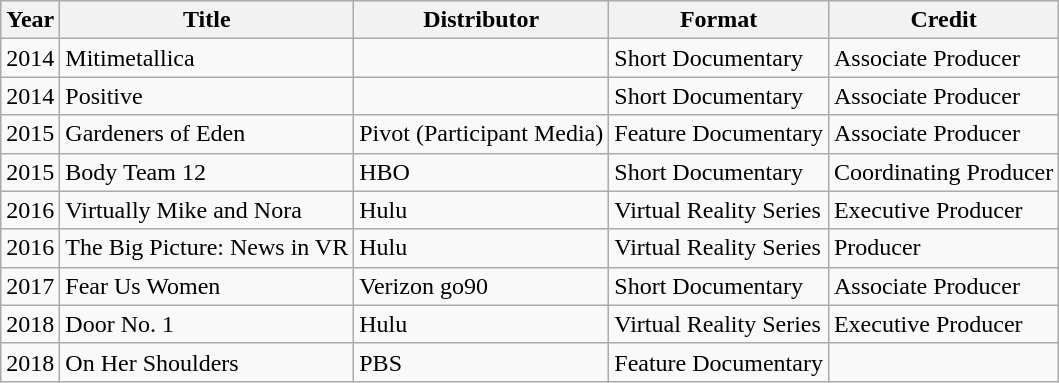<table class="wikitable">
<tr>
<th>Year</th>
<th>Title</th>
<th>Distributor</th>
<th>Format</th>
<th>Credit</th>
</tr>
<tr>
<td>2014</td>
<td>Mitimetallica</td>
<td></td>
<td>Short Documentary</td>
<td>Associate Producer</td>
</tr>
<tr>
<td>2014</td>
<td>Positive</td>
<td></td>
<td>Short Documentary</td>
<td>Associate Producer</td>
</tr>
<tr>
<td>2015</td>
<td>Gardeners of Eden</td>
<td>Pivot (Participant Media)</td>
<td>Feature Documentary</td>
<td>Associate Producer</td>
</tr>
<tr>
<td>2015</td>
<td>Body Team 12</td>
<td>HBO</td>
<td>Short Documentary</td>
<td>Coordinating Producer</td>
</tr>
<tr>
<td>2016</td>
<td>Virtually Mike and Nora</td>
<td>Hulu</td>
<td>Virtual Reality Series</td>
<td>Executive Producer</td>
</tr>
<tr>
<td>2016</td>
<td>The Big Picture: News in VR</td>
<td>Hulu</td>
<td>Virtual Reality Series</td>
<td>Producer</td>
</tr>
<tr>
<td>2017</td>
<td>Fear Us Women</td>
<td>Verizon go90</td>
<td>Short Documentary</td>
<td>Associate Producer</td>
</tr>
<tr>
<td>2018</td>
<td>Door No. 1</td>
<td>Hulu</td>
<td>Virtual Reality Series</td>
<td>Executive Producer</td>
</tr>
<tr>
<td>2018</td>
<td>On Her Shoulders</td>
<td>PBS</td>
<td>Feature Documentary</td>
<td></td>
</tr>
</table>
